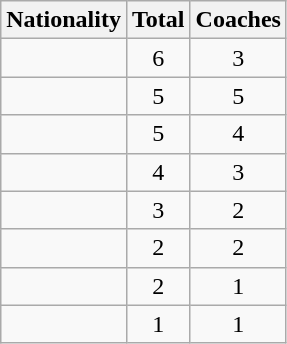<table class="wikitable sortable">
<tr>
<th>Nationality</th>
<th>Total</th>
<th>Coaches</th>
</tr>
<tr>
<td></td>
<td align="center">6</td>
<td align="center">3</td>
</tr>
<tr>
<td></td>
<td align="center">5</td>
<td align="center">5</td>
</tr>
<tr>
<td></td>
<td align="center">5</td>
<td align="center">4</td>
</tr>
<tr>
<td></td>
<td align="center">4</td>
<td align="center">3</td>
</tr>
<tr>
<td></td>
<td align="center">3</td>
<td align="center">2</td>
</tr>
<tr>
<td></td>
<td align="center">2</td>
<td align="center">2</td>
</tr>
<tr>
<td></td>
<td align="center">2</td>
<td align="center">1</td>
</tr>
<tr>
<td></td>
<td align="center">1</td>
<td align="center">1</td>
</tr>
</table>
